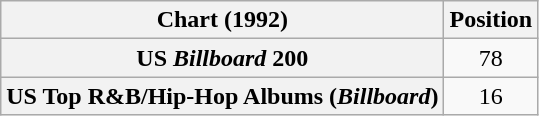<table class="wikitable sortable plainrowheaders" style="text-align:center">
<tr>
<th scope="col">Chart (1992)</th>
<th scope="col">Position</th>
</tr>
<tr>
<th scope="row">US <em>Billboard</em> 200</th>
<td>78</td>
</tr>
<tr>
<th scope="row">US Top R&B/Hip-Hop Albums (<em>Billboard</em>)</th>
<td>16</td>
</tr>
</table>
